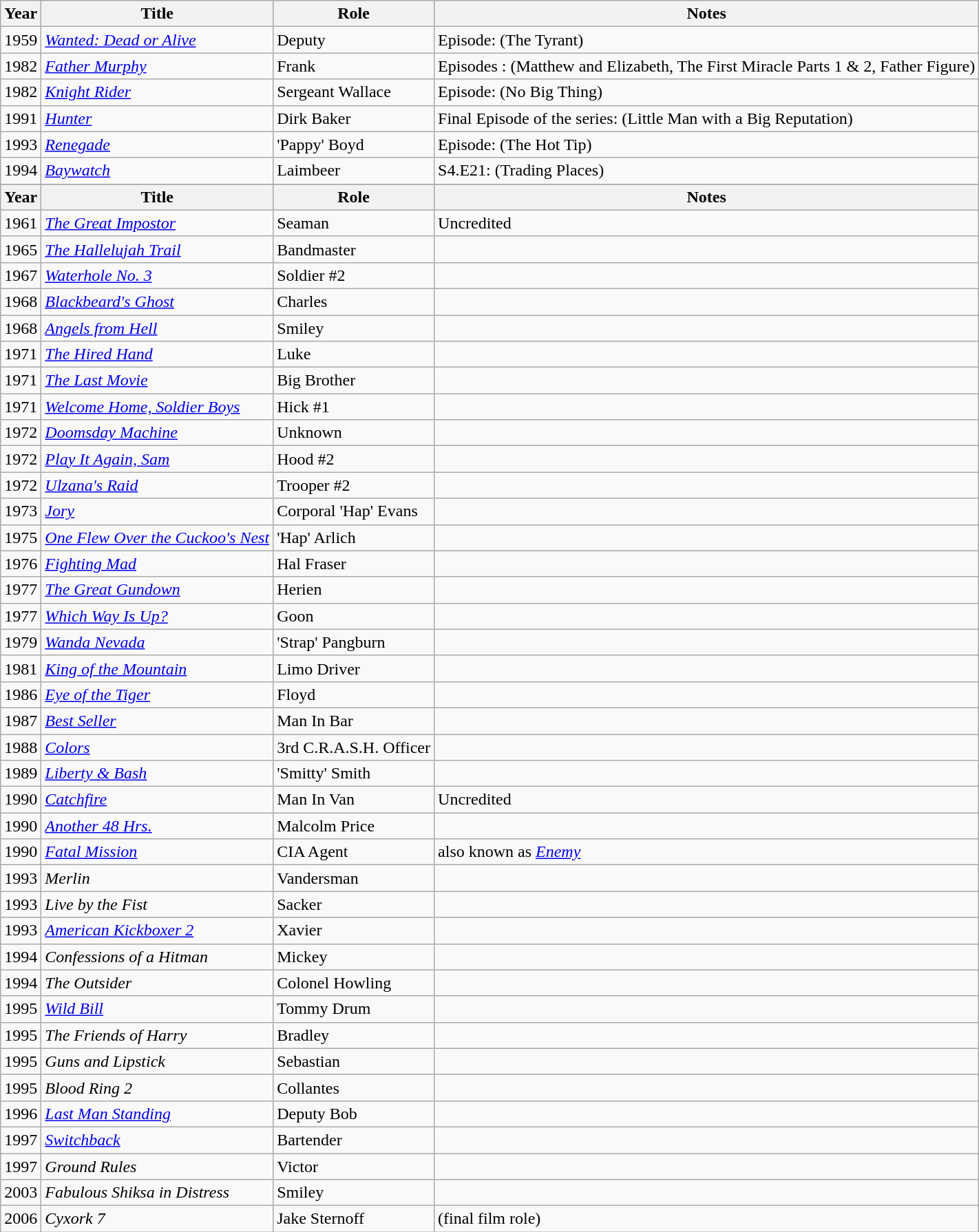<table class="wikitable sortable">
<tr>
<th>Year</th>
<th>Title</th>
<th>Role</th>
<th class="unsortable">Notes</th>
</tr>
<tr>
<td>1959</td>
<td><em><a href='#'>Wanted: Dead or Alive</a></em></td>
<td>Deputy</td>
<td>Episode: (The Tyrant)</td>
</tr>
<tr>
<td>1982</td>
<td><em><a href='#'>Father Murphy</a></em></td>
<td>Frank</td>
<td>Episodes : (Matthew and Elizabeth, The First Miracle Parts 1 & 2, Father Figure)</td>
</tr>
<tr>
<td>1982</td>
<td><em><a href='#'>Knight Rider</a></em></td>
<td>Sergeant Wallace</td>
<td>Episode: (No Big Thing)</td>
</tr>
<tr>
<td>1991</td>
<td><em><a href='#'>Hunter</a></em></td>
<td>Dirk Baker</td>
<td>Final Episode of the series: (Little Man with a Big Reputation)</td>
</tr>
<tr>
<td>1993</td>
<td><em><a href='#'>Renegade</a></em></td>
<td>'Pappy' Boyd</td>
<td>Episode: (The Hot Tip)</td>
</tr>
<tr>
<td>1994</td>
<td><em><a href='#'>Baywatch</a></em></td>
<td>Laimbeer</td>
<td>S4.E21: (Trading Places)</td>
</tr>
<tr>
</tr>
<tr>
<th>Year</th>
<th>Title</th>
<th>Role</th>
<th class="unsortable">Notes</th>
</tr>
<tr>
<td>1961</td>
<td><em><a href='#'>The Great Impostor</a></em></td>
<td>Seaman</td>
<td>Uncredited</td>
</tr>
<tr>
<td>1965</td>
<td><em><a href='#'>The Hallelujah Trail</a></em></td>
<td>Bandmaster</td>
<td></td>
</tr>
<tr>
<td>1967</td>
<td><em><a href='#'>Waterhole No. 3</a></em></td>
<td>Soldier #2</td>
<td></td>
</tr>
<tr>
<td>1968</td>
<td><em><a href='#'>Blackbeard's Ghost</a></em></td>
<td>Charles</td>
<td></td>
</tr>
<tr>
<td>1968</td>
<td><em><a href='#'>Angels from Hell</a></em></td>
<td>Smiley</td>
<td></td>
</tr>
<tr>
<td>1971</td>
<td><em><a href='#'>The Hired Hand</a></em></td>
<td>Luke</td>
<td></td>
</tr>
<tr>
<td>1971</td>
<td><em><a href='#'>The Last Movie</a></em></td>
<td>Big Brother</td>
<td></td>
</tr>
<tr>
<td>1971</td>
<td><em><a href='#'>Welcome Home, Soldier Boys</a></em></td>
<td>Hick #1</td>
<td></td>
</tr>
<tr>
<td>1972</td>
<td><em><a href='#'>Doomsday Machine</a></em></td>
<td>Unknown</td>
<td></td>
</tr>
<tr>
<td>1972</td>
<td><em><a href='#'>Play It Again, Sam</a></em></td>
<td>Hood #2</td>
<td></td>
</tr>
<tr>
<td>1972</td>
<td><em><a href='#'>Ulzana's Raid</a></em></td>
<td>Trooper #2</td>
<td></td>
</tr>
<tr>
<td>1973</td>
<td><em><a href='#'>Jory</a></em></td>
<td>Corporal 'Hap' Evans</td>
<td></td>
</tr>
<tr>
<td>1975</td>
<td><em><a href='#'>One Flew Over the Cuckoo's Nest</a></em></td>
<td>'Hap' Arlich</td>
<td></td>
</tr>
<tr>
<td>1976</td>
<td><em><a href='#'>Fighting Mad</a></em></td>
<td>Hal Fraser</td>
<td></td>
</tr>
<tr>
<td>1977</td>
<td><em><a href='#'>The Great Gundown</a></em></td>
<td>Herien</td>
<td></td>
</tr>
<tr>
<td>1977</td>
<td><em><a href='#'>Which Way Is Up?</a></em></td>
<td>Goon</td>
<td></td>
</tr>
<tr>
<td>1979</td>
<td><em><a href='#'>Wanda Nevada</a></em></td>
<td>'Strap' Pangburn</td>
<td></td>
</tr>
<tr>
<td>1981</td>
<td><em><a href='#'>King of the Mountain</a></em></td>
<td>Limo Driver</td>
<td></td>
</tr>
<tr>
<td>1986</td>
<td><em><a href='#'>Eye of the Tiger</a></em></td>
<td>Floyd</td>
<td></td>
</tr>
<tr>
<td>1987</td>
<td><em><a href='#'>Best Seller</a></em></td>
<td>Man In Bar</td>
<td></td>
</tr>
<tr>
<td>1988</td>
<td><em><a href='#'>Colors</a></em></td>
<td>3rd C.R.A.S.H. Officer</td>
<td></td>
</tr>
<tr>
<td>1989</td>
<td><em><a href='#'>Liberty & Bash</a></em></td>
<td>'Smitty' Smith</td>
<td></td>
</tr>
<tr>
<td>1990</td>
<td><em><a href='#'>Catchfire</a></em></td>
<td>Man In Van</td>
<td>Uncredited</td>
</tr>
<tr>
<td>1990</td>
<td><em><a href='#'>Another 48 Hrs.</a></em></td>
<td>Malcolm Price</td>
<td></td>
</tr>
<tr>
<td>1990</td>
<td><em><a href='#'>Fatal Mission</a></em></td>
<td>CIA Agent</td>
<td>also known as <em><a href='#'>Enemy</a></em></td>
</tr>
<tr>
<td>1993</td>
<td><em>Merlin</em></td>
<td>Vandersman</td>
<td></td>
</tr>
<tr>
<td>1993</td>
<td><em>Live by the Fist</em></td>
<td>Sacker</td>
<td></td>
</tr>
<tr>
<td>1993</td>
<td><em><a href='#'>American Kickboxer 2</a></em></td>
<td>Xavier</td>
<td></td>
</tr>
<tr>
<td>1994</td>
<td><em>Confessions of a Hitman</em></td>
<td>Mickey</td>
<td></td>
</tr>
<tr>
<td>1994</td>
<td><em>The Outsider</em></td>
<td>Colonel Howling</td>
<td></td>
</tr>
<tr>
<td>1995</td>
<td><em><a href='#'>Wild Bill</a></em></td>
<td>Tommy Drum</td>
<td></td>
</tr>
<tr>
<td>1995</td>
<td><em>The Friends of Harry</em></td>
<td>Bradley</td>
<td></td>
</tr>
<tr>
<td>1995</td>
<td><em>Guns and Lipstick</em></td>
<td>Sebastian</td>
<td></td>
</tr>
<tr>
<td>1995</td>
<td><em>Blood Ring 2</em></td>
<td>Collantes</td>
<td></td>
</tr>
<tr>
<td>1996</td>
<td><em><a href='#'>Last Man Standing</a></em></td>
<td>Deputy Bob</td>
<td></td>
</tr>
<tr>
<td>1997</td>
<td><em><a href='#'>Switchback</a></em></td>
<td>Bartender</td>
<td></td>
</tr>
<tr>
<td>1997</td>
<td><em>Ground Rules</em></td>
<td>Victor</td>
<td></td>
</tr>
<tr>
<td>2003</td>
<td><em>Fabulous Shiksa in Distress</em></td>
<td>Smiley</td>
<td></td>
</tr>
<tr>
<td>2006</td>
<td><em>Cyxork 7</em></td>
<td>Jake Sternoff</td>
<td>(final film role)</td>
</tr>
</table>
